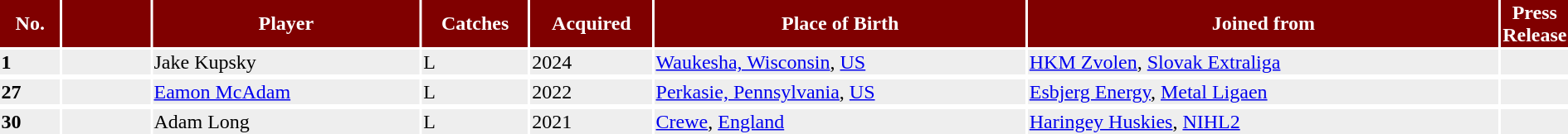<table>
<tr bgcolor="maroon" style="color: white">
<th width=4%>No.</th>
<th width=6%></th>
<th width=18%>Player</th>
<th width=7%>Catches</th>
<th width=8%>Acquired</th>
<th width=25%>Place of Birth</th>
<th width=32%>Joined from</th>
<th width=10%>Press Release</th>
</tr>
<tr style="background:#eee;">
<td><strong>1</strong></td>
<td></td>
<td align="left">Jake Kupsky</td>
<td>L</td>
<td>2024</td>
<td align="left"><a href='#'>Waukesha, Wisconsin</a>, <a href='#'>US</a></td>
<td align="left"><a href='#'>HKM Zvolen</a>, <a href='#'>Slovak Extraliga</a></td>
<td></td>
</tr>
<tr>
</tr>
<tr style="background:#eee;">
<td><strong>27</strong></td>
<td></td>
<td align="left"><a href='#'>Eamon McAdam</a></td>
<td>L</td>
<td>2022</td>
<td align="left"><a href='#'>Perkasie, Pennsylvania</a>, <a href='#'>US</a></td>
<td align="left"><a href='#'>Esbjerg Energy</a>, <a href='#'>Metal Ligaen</a></td>
<td></td>
</tr>
<tr>
</tr>
<tr style="background:#eee;">
<td><strong>30</strong></td>
<td></td>
<td align="left">Adam Long</td>
<td>L</td>
<td>2021</td>
<td align="left"><a href='#'>Crewe</a>, <a href='#'>England</a></td>
<td align="left"><a href='#'>Haringey Huskies</a>, <a href='#'>NIHL2</a></td>
<td></td>
</tr>
<tr>
</tr>
</table>
